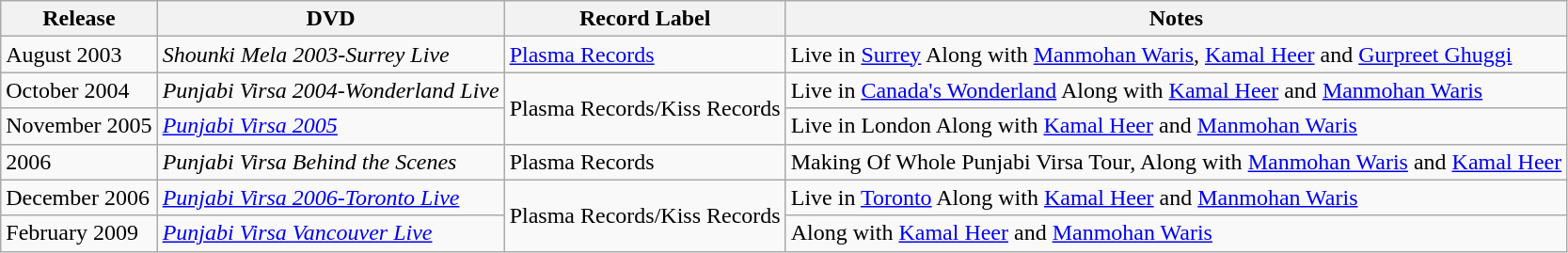<table class="wikitable">
<tr>
<th>Release</th>
<th>DVD</th>
<th>Record Label</th>
<th>Notes</th>
</tr>
<tr>
<td>August 2003</td>
<td><em>Shounki Mela 2003-Surrey Live</em></td>
<td><a href='#'>Plasma Records</a></td>
<td>Live in <a href='#'>Surrey</a> Along with <a href='#'>Manmohan Waris</a>, <a href='#'>Kamal Heer</a> and <a href='#'>Gurpreet Ghuggi</a></td>
</tr>
<tr>
<td>October 2004</td>
<td><em>Punjabi Virsa 2004-Wonderland Live</em></td>
<td rowspan="2">Plasma Records/Kiss Records</td>
<td>Live in <a href='#'>Canada's Wonderland</a> Along with <a href='#'>Kamal Heer</a> and <a href='#'>Manmohan Waris</a></td>
</tr>
<tr>
<td>November 2005</td>
<td><em><a href='#'>Punjabi Virsa 2005</a></em></td>
<td>Live in London Along with <a href='#'>Kamal Heer</a> and <a href='#'>Manmohan Waris</a></td>
</tr>
<tr>
<td>2006</td>
<td><em>Punjabi Virsa Behind the Scenes</em></td>
<td>Plasma Records</td>
<td>Making Of Whole Punjabi Virsa Tour, Along with <a href='#'>Manmohan Waris</a> and <a href='#'>Kamal Heer</a></td>
</tr>
<tr>
<td>December 2006</td>
<td><em><a href='#'>Punjabi Virsa 2006-Toronto Live</a></em></td>
<td rowspan="2">Plasma Records/Kiss Records</td>
<td>Live in <a href='#'>Toronto</a> Along with <a href='#'>Kamal Heer</a> and <a href='#'>Manmohan Waris</a></td>
</tr>
<tr>
<td>February 2009</td>
<td><em><a href='#'>Punjabi Virsa Vancouver Live</a></em></td>
<td>Along with <a href='#'>Kamal Heer</a> and <a href='#'>Manmohan Waris</a></td>
</tr>
</table>
